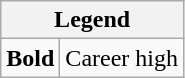<table class="wikitable mw-collapsible mw-collapsed">
<tr>
<th colspan="2">Legend</th>
</tr>
<tr>
<td><strong>Bold</strong></td>
<td>Career high</td>
</tr>
</table>
